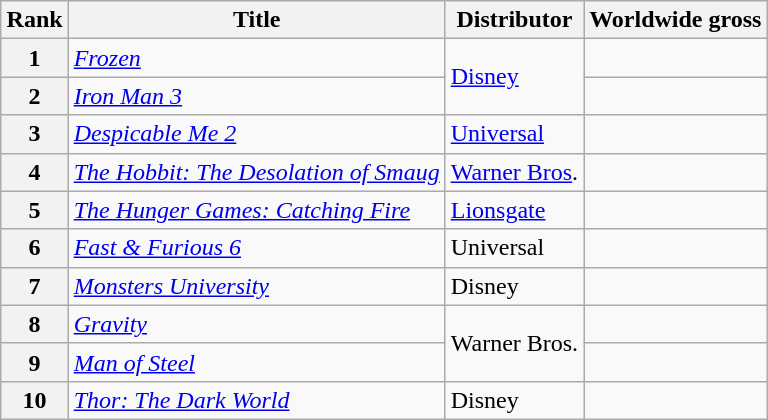<table class="wikitable sortable" style="margin:auto; margin:auto;">
<tr>
<th>Rank</th>
<th>Title</th>
<th>Distributor</th>
<th>Worldwide gross</th>
</tr>
<tr>
<th style="text-align:center;">1</th>
<td><em><a href='#'>Frozen</a></em></td>
<td rowspan="2"><a href='#'>Disney</a></td>
<td></td>
</tr>
<tr>
<th style="text-align:center;">2</th>
<td><em><a href='#'>Iron Man 3</a></em></td>
<td></td>
</tr>
<tr>
<th style="text-align:center;">3</th>
<td><em><a href='#'>Despicable Me 2</a></em></td>
<td><a href='#'>Universal</a></td>
<td></td>
</tr>
<tr>
<th style="text-align:center;">4</th>
<td><em><a href='#'>The Hobbit: The Desolation of Smaug</a></em></td>
<td><a href='#'>Warner Bros</a>.</td>
<td></td>
</tr>
<tr>
<th style="text-align:center;">5</th>
<td><em><a href='#'>The Hunger Games: Catching Fire</a></em></td>
<td><a href='#'>Lionsgate</a></td>
<td></td>
</tr>
<tr>
<th style="text-align:center;">6</th>
<td><em><a href='#'>Fast & Furious 6</a></em></td>
<td Universal Pictures>Universal</td>
<td></td>
</tr>
<tr>
<th style="text-align:center;">7</th>
<td><em><a href='#'>Monsters University</a></em></td>
<td>Disney</td>
<td></td>
</tr>
<tr>
<th style="text-align:center;">8</th>
<td><em><a href='#'>Gravity</a></em></td>
<td rowspan="2">Warner Bros.</td>
<td></td>
</tr>
<tr>
<th style="text-align:center;">9</th>
<td><em><a href='#'>Man of Steel</a></em></td>
<td></td>
</tr>
<tr>
<th style="text-align:center;">10</th>
<td><em><a href='#'>Thor: The Dark World</a></em></td>
<td>Disney</td>
<td></td>
</tr>
</table>
